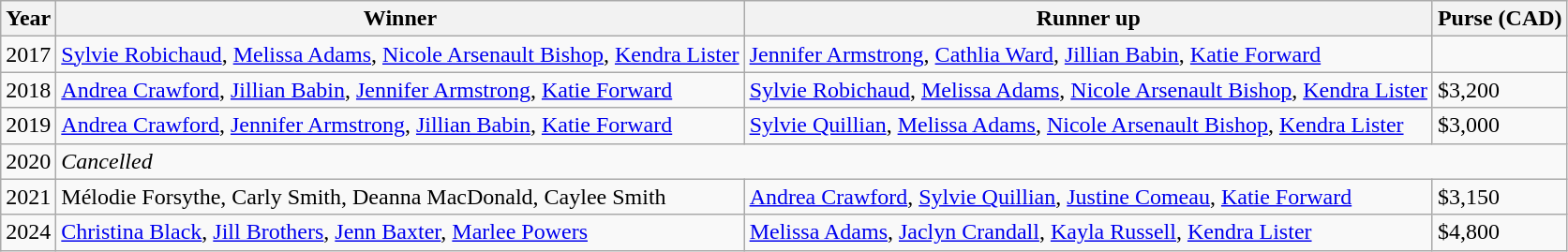<table class="wikitable">
<tr>
<th scope="col">Year</th>
<th scope="col">Winner</th>
<th scope="col">Runner up</th>
<th scope="col">Purse (CAD)</th>
</tr>
<tr>
<td>2017</td>
<td> <a href='#'>Sylvie Robichaud</a>, <a href='#'>Melissa Adams</a>, <a href='#'>Nicole Arsenault Bishop</a>, <a href='#'>Kendra Lister</a></td>
<td> <a href='#'>Jennifer Armstrong</a>, <a href='#'>Cathlia Ward</a>, <a href='#'>Jillian Babin</a>, <a href='#'>Katie Forward</a></td>
<td></td>
</tr>
<tr>
<td>2018</td>
<td> <a href='#'>Andrea Crawford</a>, <a href='#'>Jillian Babin</a>, <a href='#'>Jennifer Armstrong</a>, <a href='#'>Katie Forward</a></td>
<td> <a href='#'>Sylvie Robichaud</a>, <a href='#'>Melissa Adams</a>, <a href='#'>Nicole Arsenault Bishop</a>, <a href='#'>Kendra Lister</a></td>
<td>$3,200</td>
</tr>
<tr>
<td>2019</td>
<td> <a href='#'>Andrea Crawford</a>, <a href='#'>Jennifer Armstrong</a>, <a href='#'>Jillian Babin</a>, <a href='#'>Katie Forward</a></td>
<td> <a href='#'>Sylvie Quillian</a>, <a href='#'>Melissa Adams</a>, <a href='#'>Nicole Arsenault Bishop</a>, <a href='#'>Kendra Lister</a></td>
<td>$3,000</td>
</tr>
<tr>
<td>2020</td>
<td colspan="3"><em>Cancelled</em></td>
</tr>
<tr>
<td>2021</td>
<td> Mélodie Forsythe, Carly Smith, Deanna MacDonald, Caylee Smith</td>
<td> <a href='#'>Andrea Crawford</a>, <a href='#'>Sylvie Quillian</a>, <a href='#'>Justine Comeau</a>, <a href='#'>Katie Forward</a></td>
<td>$3,150</td>
</tr>
<tr>
<td>2024</td>
<td> <a href='#'>Christina Black</a>, <a href='#'>Jill Brothers</a>, <a href='#'>Jenn Baxter</a>, <a href='#'>Marlee Powers</a></td>
<td> <a href='#'>Melissa Adams</a>, <a href='#'>Jaclyn Crandall</a>, <a href='#'>Kayla Russell</a>, <a href='#'>Kendra Lister</a></td>
<td>$4,800</td>
</tr>
</table>
